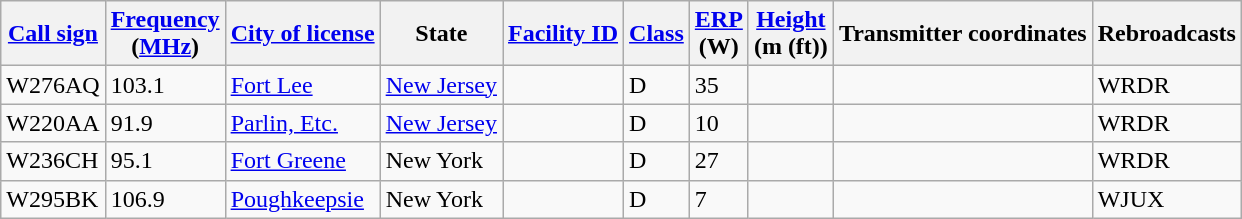<table class="wikitable sortable">
<tr>
<th><a href='#'>Call sign</a></th>
<th data-sort-type="number"><a href='#'>Frequency</a><br>(<a href='#'>MHz</a>)</th>
<th><a href='#'>City of license</a></th>
<th>State</th>
<th data-sort-type="number"><a href='#'>Facility ID</a></th>
<th><a href='#'>Class</a></th>
<th data-sort-type="number"><a href='#'>ERP</a><br>(W)</th>
<th data-sort-type="number"><a href='#'>Height</a><br>(m (ft))</th>
<th class="unsortable">Transmitter coordinates</th>
<th>Rebroadcasts</th>
</tr>
<tr>
<td>W276AQ</td>
<td>103.1</td>
<td><a href='#'>Fort Lee</a></td>
<td><a href='#'>New Jersey</a></td>
<td></td>
<td>D</td>
<td>35</td>
<td></td>
<td></td>
<td>WRDR</td>
</tr>
<tr>
<td>W220AA</td>
<td>91.9</td>
<td><a href='#'>Parlin, Etc.</a></td>
<td><a href='#'>New Jersey</a></td>
<td></td>
<td>D</td>
<td>10</td>
<td></td>
<td></td>
<td>WRDR</td>
</tr>
<tr>
<td>W236CH</td>
<td>95.1</td>
<td><a href='#'>Fort Greene</a></td>
<td>New York</td>
<td></td>
<td>D</td>
<td>27</td>
<td></td>
<td></td>
<td>WRDR</td>
</tr>
<tr>
<td>W295BK</td>
<td>106.9</td>
<td><a href='#'>Poughkeepsie</a></td>
<td>New York</td>
<td></td>
<td>D</td>
<td>7</td>
<td></td>
<td></td>
<td>WJUX</td>
</tr>
</table>
